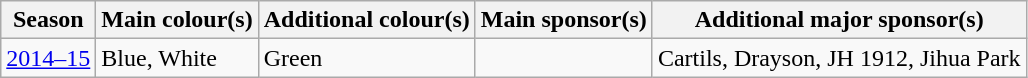<table class="wikitable">
<tr>
<th>Season</th>
<th>Main colour(s)</th>
<th>Additional colour(s)</th>
<th>Main sponsor(s)</th>
<th>Additional major sponsor(s)</th>
</tr>
<tr>
<td><a href='#'>2014–15</a></td>
<td>Blue, White</td>
<td>Green</td>
<td></td>
<td>Cartils, Drayson, JH 1912, Jihua Park</td>
</tr>
</table>
